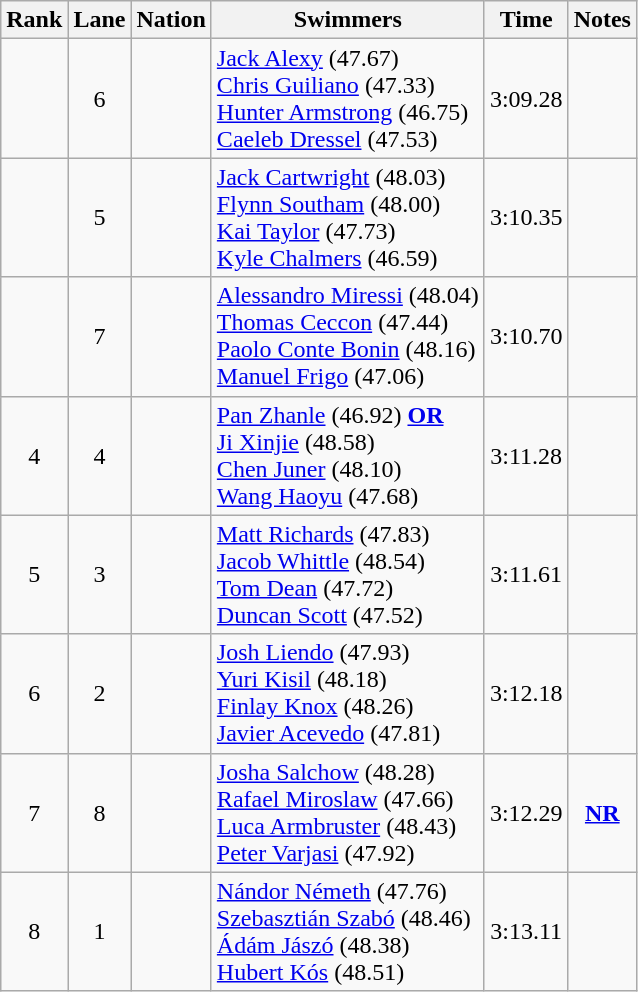<table class="wikitable sortable mw-collapsible" style="text-align:center">
<tr>
<th scope="col">Rank</th>
<th scope="col">Lane</th>
<th scope="col">Nation</th>
<th scope="col">Swimmers</th>
<th scope="col">Time</th>
<th scope="col">Notes</th>
</tr>
<tr>
<td></td>
<td>6</td>
<td align="left" valign="middle"></td>
<td align="left" valighn="top"><a href='#'>Jack Alexy</a> (47.67)<br><a href='#'>Chris Guiliano</a> (47.33)<br><a href='#'>Hunter Armstrong</a> (46.75)<br><a href='#'>Caeleb Dressel</a> (47.53)</td>
<td>3:09.28</td>
<td></td>
</tr>
<tr>
<td></td>
<td>5</td>
<td align="left" valign="middle"></td>
<td align="left" valighn="top"><a href='#'>Jack Cartwright</a> (48.03)<br><a href='#'>Flynn Southam</a> (48.00)<br><a href='#'>Kai Taylor</a> (47.73)<br><a href='#'>Kyle Chalmers</a> (46.59)</td>
<td>3:10.35</td>
<td></td>
</tr>
<tr>
<td></td>
<td>7</td>
<td align="left" valign="middle"></td>
<td align="left" valighn="top"><a href='#'>Alessandro Miressi</a> (48.04)<br><a href='#'>Thomas Ceccon</a> (47.44)<br><a href='#'>Paolo Conte Bonin</a> (48.16)<br><a href='#'>Manuel Frigo</a> (47.06)</td>
<td>3:10.70</td>
<td></td>
</tr>
<tr>
<td>4</td>
<td>4</td>
<td align="left" valign="middle"></td>
<td align="left" valighn="top"><a href='#'>Pan Zhanle</a> (46.92) <strong><a href='#'>OR</a></strong><br><a href='#'>Ji Xinjie</a> (48.58)<br><a href='#'>Chen Juner</a> (48.10)<br><a href='#'>Wang Haoyu</a> (47.68)</td>
<td>3:11.28</td>
<td></td>
</tr>
<tr>
<td>5</td>
<td>3</td>
<td align="left" valign="middle"></td>
<td align="left" valighn="top"><a href='#'>Matt Richards</a> (47.83)<br><a href='#'>Jacob Whittle</a> (48.54)<br><a href='#'>Tom Dean</a> (47.72)<br><a href='#'>Duncan Scott</a> (47.52)</td>
<td>3:11.61</td>
<td></td>
</tr>
<tr>
<td>6</td>
<td>2</td>
<td align="left" valign="middle"></td>
<td align="left" valighn="top"><a href='#'>Josh Liendo</a> (47.93)<br><a href='#'>Yuri Kisil</a> (48.18)<br><a href='#'>Finlay Knox</a> (48.26)<br><a href='#'>Javier Acevedo</a> (47.81)</td>
<td>3:12.18</td>
<td></td>
</tr>
<tr>
<td>7</td>
<td>8</td>
<td align="left" valign="middle"></td>
<td align="left" valighn="top"><a href='#'>Josha Salchow</a> (48.28)<br><a href='#'>Rafael Miroslaw</a> (47.66)<br><a href='#'>Luca Armbruster</a> (48.43)<br><a href='#'>Peter Varjasi</a> (47.92)</td>
<td>3:12.29</td>
<td><strong><a href='#'>NR</a></strong></td>
</tr>
<tr>
<td>8</td>
<td>1</td>
<td align="left" valign="middle"></td>
<td align="left" valighn="top"><a href='#'>Nándor Németh</a> (47.76)<br><a href='#'>Szebasztián Szabó</a> (48.46)<br><a href='#'>Ádám Jászó</a> (48.38)<br><a href='#'>Hubert Kós</a> (48.51)</td>
<td>3:13.11</td>
<td></td>
</tr>
</table>
